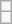<table class="wikitable">
<tr>
<td height:20px; width:20px></td>
</tr>
<tr>
<td height:20px; width:20px></td>
</tr>
</table>
